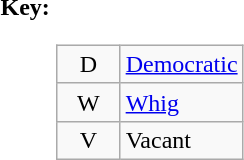<table>
<tr valign=top>
<th>Key:</th>
<td><br><table class=wikitable>
<tr>
<td align=center width=35px >D</td>
<td><a href='#'>Democratic</a></td>
</tr>
<tr>
<td align=center width=35px >W</td>
<td><a href='#'>Whig</a></td>
</tr>
<tr>
<td align=center width=35px >V</td>
<td>Vacant</td>
</tr>
</table>
</td>
</tr>
</table>
